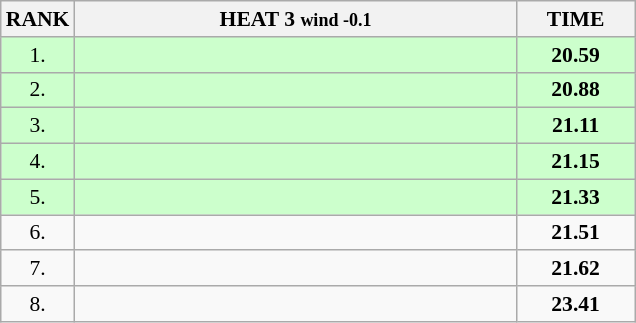<table class="wikitable" style="border-collapse: collapse; font-size: 90%;">
<tr>
<th>RANK</th>
<th style="width: 20em">HEAT 3 <small>wind -0.1</small></th>
<th style="width: 5em">TIME</th>
</tr>
<tr style="background:#ccffcc;">
<td align="center">1.</td>
<td></td>
<td align="center"><strong>20.59</strong></td>
</tr>
<tr style="background:#ccffcc;">
<td align="center">2.</td>
<td></td>
<td align="center"><strong>20.88</strong></td>
</tr>
<tr style="background:#ccffcc;">
<td align="center">3.</td>
<td></td>
<td align="center"><strong>21.11</strong></td>
</tr>
<tr style="background:#ccffcc;">
<td align="center">4.</td>
<td></td>
<td align="center"><strong>21.15</strong></td>
</tr>
<tr style="background:#ccffcc;">
<td align="center">5.</td>
<td></td>
<td align="center"><strong>21.33</strong></td>
</tr>
<tr>
<td align="center">6.</td>
<td></td>
<td align="center"><strong>21.51</strong></td>
</tr>
<tr>
<td align="center">7.</td>
<td></td>
<td align="center"><strong>21.62</strong></td>
</tr>
<tr>
<td align="center">8.</td>
<td></td>
<td align="center"><strong>23.41</strong></td>
</tr>
</table>
